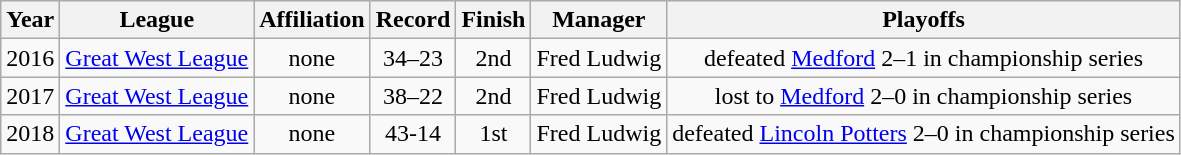<table class="wikitable">
<tr>
<th>Year</th>
<th>League</th>
<th>Affiliation</th>
<th>Record</th>
<th>Finish</th>
<th>Manager</th>
<th>Playoffs</th>
</tr>
<tr align=center>
<td>2016</td>
<td><a href='#'>Great West League</a></td>
<td>none</td>
<td>34–23</td>
<td>2nd</td>
<td>Fred Ludwig</td>
<td>defeated <a href='#'>Medford</a> 2–1 in championship series</td>
</tr>
<tr align=center>
<td>2017</td>
<td><a href='#'>Great West League</a></td>
<td>none</td>
<td>38–22</td>
<td>2nd</td>
<td>Fred Ludwig</td>
<td>lost to <a href='#'>Medford</a> 2–0 in championship series</td>
</tr>
<tr align=center>
<td>2018</td>
<td><a href='#'>Great West League</a></td>
<td>none</td>
<td>43-14</td>
<td>1st</td>
<td>Fred Ludwig</td>
<td>defeated <a href='#'>Lincoln Potters</a> 2–0 in championship series</td>
</tr>
</table>
